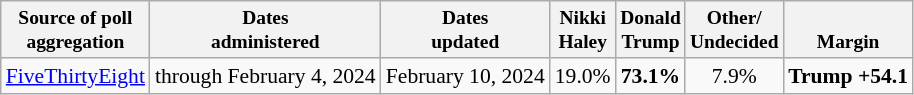<table class="wikitable sortable mw-datatable" style="font-size:90%;text-align:center;">
<tr style="vertical-align:bottom; font-size:90%;">
<th>Source of poll<br>aggregation</th>
<th>Dates<br>administered</th>
<th>Dates<br>updated</th>
<th>Nikki<br>Haley</th>
<th>Donald<br>Trump</th>
<th>Other/<br>Undecided</th>
<th>Margin</th>
</tr>
<tr>
<td><a href='#'>FiveThirtyEight</a></td>
<td>through February 4, 2024</td>
<td>February 10, 2024</td>
<td>19.0%</td>
<td><strong>73.1%</strong></td>
<td>7.9%</td>
<td><strong>Trump +54.1</strong></td>
</tr>
</table>
